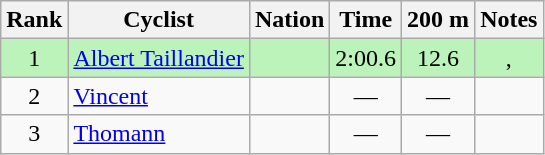<table class="wikitable sortable" style="text-align:center">
<tr>
<th>Rank</th>
<th>Cyclist</th>
<th>Nation</th>
<th>Time</th>
<th>200 m</th>
<th>Notes</th>
</tr>
<tr bgcolor=bbf3bb>
<td>1</td>
<td align=left><a href='#'>Albert Taillandier</a></td>
<td align=left></td>
<td>2:00.6</td>
<td>12.6</td>
<td>, </td>
</tr>
<tr>
<td>2</td>
<td align=left><a href='#'>Vincent</a></td>
<td align=left></td>
<td data-sort-value=9:99.9>—</td>
<td data-sort-value=99.9>—</td>
<td></td>
</tr>
<tr>
<td>3</td>
<td align=left><a href='#'>Thomann</a></td>
<td align=left></td>
<td data-sort-value=9:99.9>—</td>
<td data-sort-value=99.9>—</td>
<td></td>
</tr>
</table>
